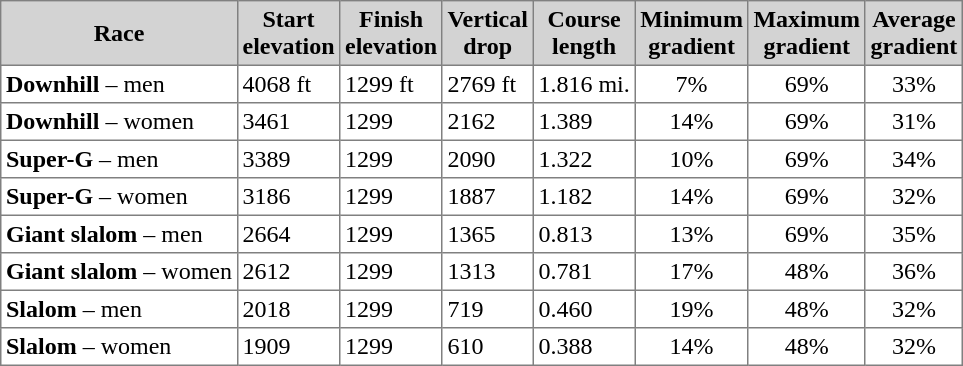<table class="toccolours" border="1" cellpadding="3" style="border-collapse:collapse">
<tr bgcolor=lightgrey>
<th>Race</th>
<th>Start<br>elevation</th>
<th>Finish<br>elevation</th>
<th>Vertical<br>drop</th>
<th>Course<br>length</th>
<th>Minimum<br>gradient</th>
<th>Maximum<br>gradient</th>
<th>Average<br>gradient</th>
</tr>
<tr>
<td><strong>Downhill</strong> – men</td>
<td>4068 ft</td>
<td>1299 ft</td>
<td>2769 ft</td>
<td>1.816 mi.</td>
<td align=center>7%</td>
<td align=center>69%</td>
<td align=center>33%</td>
</tr>
<tr>
<td><strong>Downhill</strong> – women</td>
<td>3461</td>
<td>1299</td>
<td>2162</td>
<td>1.389</td>
<td align=center>14%</td>
<td align=center>69%</td>
<td align=center>31%</td>
</tr>
<tr>
<td><strong>Super-G</strong> – men</td>
<td>3389</td>
<td>1299</td>
<td>2090</td>
<td>1.322</td>
<td align=center>10%</td>
<td align=center>69%</td>
<td align=center>34%</td>
</tr>
<tr>
<td><strong>Super-G</strong> – women</td>
<td>3186</td>
<td>1299</td>
<td>1887</td>
<td>1.182</td>
<td align=center>14%</td>
<td align=center>69%</td>
<td align=center>32%</td>
</tr>
<tr>
<td><strong>Giant slalom</strong> – men</td>
<td>2664</td>
<td>1299</td>
<td>1365</td>
<td>0.813</td>
<td align=center>13%</td>
<td align=center>69%</td>
<td align=center>35%</td>
</tr>
<tr>
<td><strong>Giant slalom</strong> – women</td>
<td>2612</td>
<td>1299</td>
<td>1313</td>
<td>0.781</td>
<td align=center>17%</td>
<td align=center>48%</td>
<td align=center>36%</td>
</tr>
<tr>
<td><strong>Slalom</strong> – men</td>
<td>2018</td>
<td>1299</td>
<td>719</td>
<td>0.460</td>
<td align=center>19%</td>
<td align=center>48%</td>
<td align=center>32%</td>
</tr>
<tr>
<td><strong>Slalom</strong> – women</td>
<td>1909</td>
<td>1299</td>
<td>610</td>
<td>0.388</td>
<td align=center>14%</td>
<td align=center>48%</td>
<td align=center>32%</td>
</tr>
</table>
